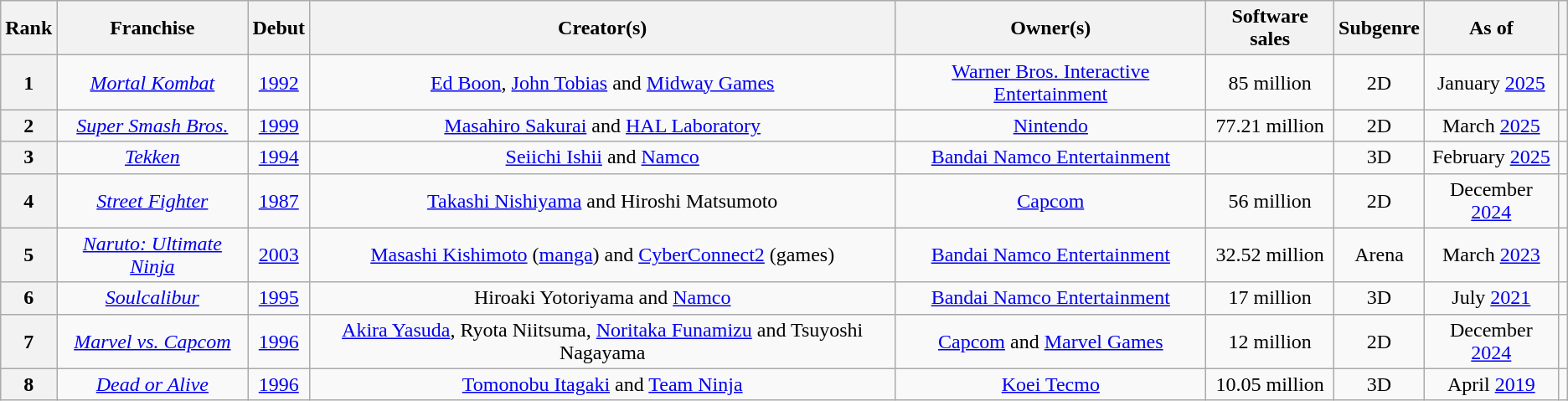<table class="wikitable sortable" style="font-size:100%; text-align:center">
<tr>
<th>Rank</th>
<th>Franchise</th>
<th>Debut</th>
<th>Creator(s)</th>
<th>Owner(s)</th>
<th>Software sales</th>
<th>Subgenre</th>
<th>As of</th>
<th class="unsortable"></th>
</tr>
<tr>
<th scope="row" style="text-align:center;">1</th>
<td><em><a href='#'>Mortal Kombat</a></em></td>
<td><a href='#'>1992</a></td>
<td><a href='#'>Ed Boon</a>, <a href='#'>John Tobias</a> and <a href='#'>Midway Games</a></td>
<td><a href='#'>Warner Bros. Interactive Entertainment</a></td>
<td>85 million</td>
<td>2D</td>
<td>January <a href='#'>2025</a></td>
<td></td>
</tr>
<tr>
<th scope="row" style="text-align:center;">2</th>
<td><em><a href='#'>Super Smash Bros.</a></em></td>
<td><a href='#'>1999</a></td>
<td><a href='#'>Masahiro Sakurai</a> and <a href='#'>HAL Laboratory</a></td>
<td><a href='#'>Nintendo</a></td>
<td>77.21 million</td>
<td>2D</td>
<td>March <a href='#'>2025</a></td>
<td></td>
</tr>
<tr>
<th scope="row" style="text-align:center;">3</th>
<td><em><a href='#'>Tekken</a></em></td>
<td><a href='#'>1994</a></td>
<td><a href='#'>Seiichi Ishii</a> and <a href='#'>Namco</a></td>
<td><a href='#'>Bandai Namco Entertainment</a></td>
<td></td>
<td>3D</td>
<td>February <a href='#'>2025</a></td>
<td></td>
</tr>
<tr>
<th scope="row" style="text-align:center;">4</th>
<td><em><a href='#'>Street Fighter</a></em></td>
<td><a href='#'>1987</a></td>
<td><a href='#'>Takashi Nishiyama</a> and Hiroshi Matsumoto</td>
<td><a href='#'>Capcom</a></td>
<td>56 million</td>
<td>2D</td>
<td>December <a href='#'>2024</a></td>
<td></td>
</tr>
<tr>
<th scope="row" style="text-align:center;">5</th>
<td><em><a href='#'>Naruto: Ultimate Ninja</a></em></td>
<td><a href='#'>2003</a></td>
<td><a href='#'>Masashi Kishimoto</a> (<a href='#'>manga</a>) and <a href='#'>CyberConnect2</a> (games)</td>
<td><a href='#'>Bandai Namco Entertainment</a></td>
<td>32.52 million</td>
<td>Arena</td>
<td>March <a href='#'>2023</a></td>
<td></td>
</tr>
<tr>
<th scope="row" style="text-align:center;">6</th>
<td><em><a href='#'>Soulcalibur</a></em></td>
<td><a href='#'>1995</a></td>
<td>Hiroaki Yotoriyama and <a href='#'>Namco</a></td>
<td><a href='#'>Bandai Namco Entertainment</a></td>
<td>17 million</td>
<td>3D</td>
<td>July <a href='#'>2021</a></td>
<td></td>
</tr>
<tr>
<th scope="row" style="text-align:center;">7</th>
<td><em><a href='#'>Marvel vs. Capcom</a></em></td>
<td><a href='#'>1996</a></td>
<td><a href='#'>Akira Yasuda</a>, Ryota Niitsuma, <a href='#'>Noritaka Funamizu</a> and Tsuyoshi Nagayama</td>
<td><a href='#'>Capcom</a> and <a href='#'>Marvel Games</a></td>
<td>12 million</td>
<td>2D</td>
<td>December <a href='#'>2024</a></td>
<td></td>
</tr>
<tr>
<th scope="row" style="text-align:center;">8</th>
<td><em><a href='#'>Dead or Alive</a></em></td>
<td><a href='#'>1996</a></td>
<td><a href='#'>Tomonobu Itagaki</a> and <a href='#'>Team Ninja</a></td>
<td><a href='#'>Koei Tecmo</a></td>
<td>10.05 million</td>
<td>3D</td>
<td>April <a href='#'>2019</a></td>
<td></td>
</tr>
</table>
